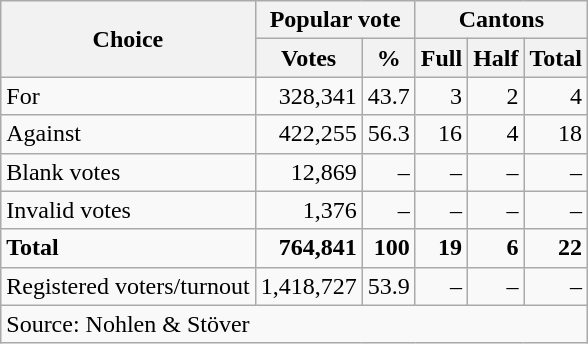<table class=wikitable style=text-align:right>
<tr>
<th rowspan=2>Choice</th>
<th colspan=2>Popular vote</th>
<th colspan=3>Cantons</th>
</tr>
<tr>
<th>Votes</th>
<th>%</th>
<th>Full</th>
<th>Half</th>
<th>Total</th>
</tr>
<tr>
<td align=left>For</td>
<td>328,341</td>
<td>43.7</td>
<td>3</td>
<td>2</td>
<td>4</td>
</tr>
<tr>
<td align=left>Against</td>
<td>422,255</td>
<td>56.3</td>
<td>16</td>
<td>4</td>
<td>18</td>
</tr>
<tr>
<td align=left>Blank votes</td>
<td>12,869</td>
<td>–</td>
<td>–</td>
<td>–</td>
<td>–</td>
</tr>
<tr>
<td align=left>Invalid votes</td>
<td>1,376</td>
<td>–</td>
<td>–</td>
<td>–</td>
<td>–</td>
</tr>
<tr>
<td align=left><strong>Total</strong></td>
<td><strong>764,841</strong></td>
<td><strong>100</strong></td>
<td><strong>19</strong></td>
<td><strong>6</strong></td>
<td><strong>22</strong></td>
</tr>
<tr>
<td align=left>Registered voters/turnout</td>
<td>1,418,727</td>
<td>53.9</td>
<td>–</td>
<td>–</td>
<td>–</td>
</tr>
<tr>
<td align=left colspan=6>Source: Nohlen & Stöver</td>
</tr>
</table>
